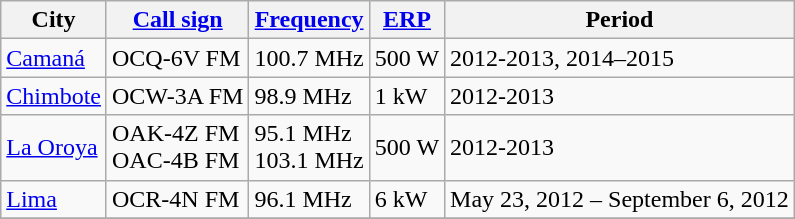<table class="wikitable">
<tr>
<th>City</th>
<th><a href='#'>Call sign</a></th>
<th><a href='#'>Frequency</a></th>
<th><a href='#'>ERP</a></th>
<th>Period</th>
</tr>
<tr>
<td><a href='#'>Camaná</a></td>
<td>OCQ-6V FM</td>
<td>100.7 MHz</td>
<td>500 W</td>
<td>2012-2013, 2014–2015</td>
</tr>
<tr>
<td><a href='#'>Chimbote</a></td>
<td>OCW-3A FM</td>
<td>98.9 MHz</td>
<td>1 kW</td>
<td>2012-2013</td>
</tr>
<tr>
<td><a href='#'>La Oroya</a></td>
<td>OAK-4Z FM<br>OAC-4B FM</td>
<td>95.1 MHz<br>103.1 MHz</td>
<td>500 W</td>
<td>2012-2013</td>
</tr>
<tr>
<td><a href='#'>Lima</a></td>
<td>OCR-4N FM</td>
<td>96.1 MHz</td>
<td>6 kW</td>
<td>May 23, 2012 – September 6, 2012</td>
</tr>
<tr>
</tr>
</table>
